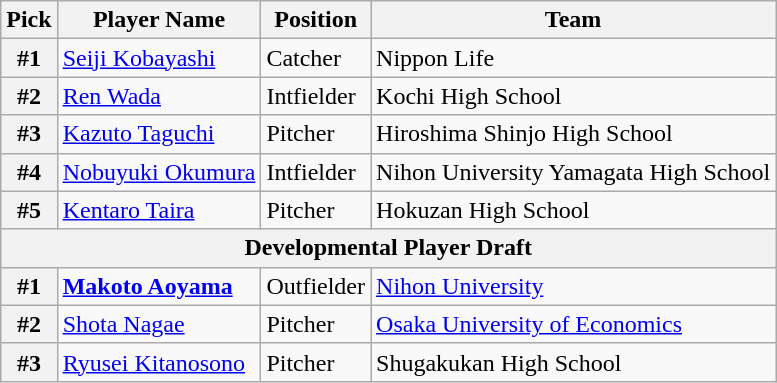<table class="wikitable">
<tr>
<th>Pick</th>
<th>Player Name</th>
<th>Position</th>
<th>Team</th>
</tr>
<tr>
<th>#1</th>
<td><a href='#'>Seiji Kobayashi</a></td>
<td>Catcher</td>
<td>Nippon Life</td>
</tr>
<tr>
<th>#2</th>
<td><a href='#'>Ren Wada</a></td>
<td>Intfielder</td>
<td>Kochi High School</td>
</tr>
<tr>
<th>#3</th>
<td><a href='#'>Kazuto Taguchi</a></td>
<td>Pitcher</td>
<td>Hiroshima Shinjo High School</td>
</tr>
<tr>
<th>#4</th>
<td><a href='#'>Nobuyuki Okumura</a></td>
<td>Intfielder</td>
<td>Nihon University Yamagata High School</td>
</tr>
<tr>
<th>#5</th>
<td><a href='#'>Kentaro Taira</a></td>
<td>Pitcher</td>
<td>Hokuzan High School</td>
</tr>
<tr>
<th colspan="5">Developmental Player Draft</th>
</tr>
<tr>
<th>#1</th>
<td><strong><a href='#'>Makoto Aoyama</a></strong></td>
<td>Outfielder</td>
<td><a href='#'>Nihon University</a></td>
</tr>
<tr>
<th>#2</th>
<td><a href='#'>Shota Nagae</a></td>
<td>Pitcher</td>
<td><a href='#'>Osaka University of Economics</a></td>
</tr>
<tr>
<th>#3</th>
<td><a href='#'>Ryusei Kitanosono</a></td>
<td>Pitcher</td>
<td>Shugakukan High School</td>
</tr>
</table>
